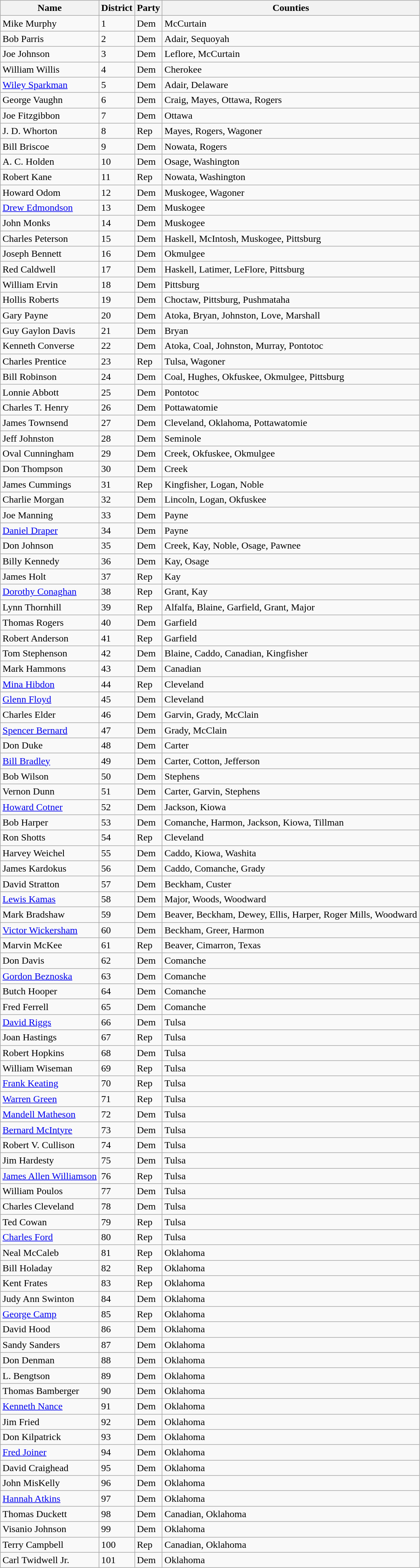<table class="wikitable sortable">
<tr>
<th>Name</th>
<th>District</th>
<th>Party</th>
<th>Counties</th>
</tr>
<tr>
<td>Mike Murphy</td>
<td>1</td>
<td>Dem</td>
<td>McCurtain</td>
</tr>
<tr>
<td>Bob Parris</td>
<td>2</td>
<td>Dem</td>
<td>Adair, Sequoyah</td>
</tr>
<tr>
<td>Joe Johnson</td>
<td>3</td>
<td>Dem</td>
<td>Leflore, McCurtain</td>
</tr>
<tr>
<td>William Willis</td>
<td>4</td>
<td>Dem</td>
<td>Cherokee</td>
</tr>
<tr>
<td><a href='#'>Wiley Sparkman</a></td>
<td>5</td>
<td>Dem</td>
<td>Adair, Delaware</td>
</tr>
<tr>
<td>George Vaughn</td>
<td>6</td>
<td>Dem</td>
<td>Craig, Mayes, Ottawa, Rogers</td>
</tr>
<tr>
<td>Joe Fitzgibbon</td>
<td>7</td>
<td>Dem</td>
<td>Ottawa</td>
</tr>
<tr>
<td>J. D. Whorton</td>
<td>8</td>
<td>Rep</td>
<td>Mayes, Rogers, Wagoner</td>
</tr>
<tr>
<td>Bill Briscoe</td>
<td>9</td>
<td>Dem</td>
<td>Nowata, Rogers</td>
</tr>
<tr>
<td>A. C. Holden</td>
<td>10</td>
<td>Dem</td>
<td>Osage, Washington</td>
</tr>
<tr>
<td>Robert Kane</td>
<td>11</td>
<td>Rep</td>
<td>Nowata, Washington</td>
</tr>
<tr>
<td>Howard Odom</td>
<td>12</td>
<td>Dem</td>
<td>Muskogee, Wagoner</td>
</tr>
<tr>
<td><a href='#'>Drew Edmondson</a></td>
<td>13</td>
<td>Dem</td>
<td>Muskogee</td>
</tr>
<tr>
<td>John Monks</td>
<td>14</td>
<td>Dem</td>
<td>Muskogee</td>
</tr>
<tr>
<td>Charles Peterson</td>
<td>15</td>
<td>Dem</td>
<td>Haskell, McIntosh, Muskogee, Pittsburg</td>
</tr>
<tr>
<td>Joseph Bennett</td>
<td>16</td>
<td>Dem</td>
<td>Okmulgee</td>
</tr>
<tr>
<td>Red Caldwell</td>
<td>17</td>
<td>Dem</td>
<td>Haskell, Latimer, LeFlore, Pittsburg</td>
</tr>
<tr>
<td>William Ervin</td>
<td>18</td>
<td>Dem</td>
<td>Pittsburg</td>
</tr>
<tr>
<td>Hollis Roberts</td>
<td>19</td>
<td>Dem</td>
<td>Choctaw, Pittsburg, Pushmataha</td>
</tr>
<tr>
<td>Gary Payne</td>
<td>20</td>
<td>Dem</td>
<td>Atoka, Bryan, Johnston, Love, Marshall</td>
</tr>
<tr>
<td>Guy Gaylon Davis</td>
<td>21</td>
<td>Dem</td>
<td>Bryan</td>
</tr>
<tr>
<td>Kenneth Converse</td>
<td>22</td>
<td>Dem</td>
<td>Atoka, Coal, Johnston, Murray, Pontotoc</td>
</tr>
<tr>
<td>Charles Prentice</td>
<td>23</td>
<td>Rep</td>
<td>Tulsa, Wagoner</td>
</tr>
<tr>
<td>Bill Robinson</td>
<td>24</td>
<td>Dem</td>
<td>Coal, Hughes, Okfuskee, Okmulgee, Pittsburg</td>
</tr>
<tr>
<td>Lonnie Abbott</td>
<td>25</td>
<td>Dem</td>
<td>Pontotoc</td>
</tr>
<tr>
<td>Charles T. Henry</td>
<td>26</td>
<td>Dem</td>
<td>Pottawatomie</td>
</tr>
<tr>
<td>James Townsend</td>
<td>27</td>
<td>Dem</td>
<td>Cleveland, Oklahoma, Pottawatomie</td>
</tr>
<tr>
<td>Jeff Johnston</td>
<td>28</td>
<td>Dem</td>
<td>Seminole</td>
</tr>
<tr>
<td>Oval Cunningham</td>
<td>29</td>
<td>Dem</td>
<td>Creek, Okfuskee, Okmulgee</td>
</tr>
<tr>
<td>Don Thompson</td>
<td>30</td>
<td>Dem</td>
<td>Creek</td>
</tr>
<tr>
<td>James Cummings</td>
<td>31</td>
<td>Rep</td>
<td>Kingfisher, Logan, Noble</td>
</tr>
<tr>
<td>Charlie Morgan</td>
<td>32</td>
<td>Dem</td>
<td>Lincoln, Logan, Okfuskee</td>
</tr>
<tr>
<td>Joe Manning</td>
<td>33</td>
<td>Dem</td>
<td>Payne</td>
</tr>
<tr>
<td><a href='#'>Daniel Draper</a></td>
<td>34</td>
<td>Dem</td>
<td>Payne</td>
</tr>
<tr>
<td>Don Johnson</td>
<td>35</td>
<td>Dem</td>
<td>Creek, Kay, Noble, Osage, Pawnee</td>
</tr>
<tr>
<td>Billy Kennedy</td>
<td>36</td>
<td>Dem</td>
<td>Kay, Osage</td>
</tr>
<tr>
<td>James Holt</td>
<td>37</td>
<td>Rep</td>
<td>Kay</td>
</tr>
<tr>
<td><a href='#'>Dorothy Conaghan</a></td>
<td>38</td>
<td>Rep</td>
<td>Grant, Kay</td>
</tr>
<tr>
<td>Lynn Thornhill</td>
<td>39</td>
<td>Rep</td>
<td>Alfalfa, Blaine, Garfield, Grant, Major</td>
</tr>
<tr>
<td>Thomas Rogers</td>
<td>40</td>
<td>Dem</td>
<td>Garfield</td>
</tr>
<tr>
<td>Robert Anderson</td>
<td>41</td>
<td>Rep</td>
<td>Garfield</td>
</tr>
<tr>
<td>Tom Stephenson</td>
<td>42</td>
<td>Dem</td>
<td>Blaine, Caddo, Canadian, Kingfisher</td>
</tr>
<tr>
<td>Mark Hammons</td>
<td>43</td>
<td>Dem</td>
<td>Canadian</td>
</tr>
<tr>
<td><a href='#'>Mina Hibdon</a></td>
<td>44</td>
<td>Rep</td>
<td>Cleveland</td>
</tr>
<tr>
<td><a href='#'>Glenn Floyd</a></td>
<td>45</td>
<td>Dem</td>
<td>Cleveland</td>
</tr>
<tr>
<td>Charles Elder</td>
<td>46</td>
<td>Dem</td>
<td>Garvin, Grady, McClain</td>
</tr>
<tr>
<td><a href='#'>Spencer Bernard</a></td>
<td>47</td>
<td>Dem</td>
<td>Grady, McClain</td>
</tr>
<tr>
<td>Don Duke</td>
<td>48</td>
<td>Dem</td>
<td>Carter</td>
</tr>
<tr>
<td><a href='#'>Bill Bradley</a></td>
<td>49</td>
<td>Dem</td>
<td>Carter, Cotton, Jefferson</td>
</tr>
<tr>
<td>Bob Wilson</td>
<td>50</td>
<td>Dem</td>
<td>Stephens</td>
</tr>
<tr>
<td>Vernon Dunn</td>
<td>51</td>
<td>Dem</td>
<td>Carter, Garvin, Stephens</td>
</tr>
<tr>
<td><a href='#'>Howard Cotner</a></td>
<td>52</td>
<td>Dem</td>
<td>Jackson, Kiowa</td>
</tr>
<tr>
<td>Bob Harper</td>
<td>53</td>
<td>Dem</td>
<td>Comanche, Harmon, Jackson, Kiowa, Tillman</td>
</tr>
<tr>
<td>Ron Shotts</td>
<td>54</td>
<td>Rep</td>
<td>Cleveland</td>
</tr>
<tr>
<td>Harvey Weichel</td>
<td>55</td>
<td>Dem</td>
<td>Caddo, Kiowa, Washita</td>
</tr>
<tr>
<td>James Kardokus</td>
<td>56</td>
<td>Dem</td>
<td>Caddo, Comanche, Grady</td>
</tr>
<tr>
<td>David Stratton</td>
<td>57</td>
<td>Dem</td>
<td>Beckham, Custer</td>
</tr>
<tr>
<td><a href='#'>Lewis Kamas</a></td>
<td>58</td>
<td>Dem</td>
<td>Major, Woods, Woodward</td>
</tr>
<tr>
<td>Mark Bradshaw</td>
<td>59</td>
<td>Dem</td>
<td>Beaver, Beckham, Dewey, Ellis, Harper, Roger Mills, Woodward</td>
</tr>
<tr>
<td><a href='#'>Victor Wickersham</a></td>
<td>60</td>
<td>Dem</td>
<td>Beckham, Greer, Harmon</td>
</tr>
<tr>
<td>Marvin McKee</td>
<td>61</td>
<td>Rep</td>
<td>Beaver, Cimarron, Texas</td>
</tr>
<tr>
<td>Don Davis</td>
<td>62</td>
<td>Dem</td>
<td>Comanche</td>
</tr>
<tr>
<td><a href='#'>Gordon Beznoska</a></td>
<td>63</td>
<td>Dem</td>
<td>Comanche</td>
</tr>
<tr>
<td>Butch Hooper</td>
<td>64</td>
<td>Dem</td>
<td>Comanche</td>
</tr>
<tr>
<td>Fred Ferrell</td>
<td>65</td>
<td>Dem</td>
<td>Comanche</td>
</tr>
<tr>
<td><a href='#'>David Riggs</a></td>
<td>66</td>
<td>Dem</td>
<td>Tulsa</td>
</tr>
<tr>
<td>Joan Hastings</td>
<td>67</td>
<td>Rep</td>
<td>Tulsa</td>
</tr>
<tr>
<td>Robert Hopkins</td>
<td>68</td>
<td>Dem</td>
<td>Tulsa</td>
</tr>
<tr>
<td>William Wiseman</td>
<td>69</td>
<td>Rep</td>
<td>Tulsa</td>
</tr>
<tr>
<td><a href='#'>Frank Keating</a></td>
<td>70</td>
<td>Rep</td>
<td>Tulsa</td>
</tr>
<tr>
<td><a href='#'>Warren Green</a></td>
<td>71</td>
<td>Rep</td>
<td>Tulsa</td>
</tr>
<tr>
<td><a href='#'>Mandell Matheson</a></td>
<td>72</td>
<td>Dem</td>
<td>Tulsa</td>
</tr>
<tr>
<td><a href='#'>Bernard McIntyre</a></td>
<td>73</td>
<td>Dem</td>
<td>Tulsa</td>
</tr>
<tr>
<td>Robert V. Cullison</td>
<td>74</td>
<td>Dem</td>
<td>Tulsa</td>
</tr>
<tr>
<td>Jim Hardesty</td>
<td>75</td>
<td>Dem</td>
<td>Tulsa</td>
</tr>
<tr>
<td><a href='#'>James Allen Williamson</a></td>
<td>76</td>
<td>Rep</td>
<td>Tulsa</td>
</tr>
<tr>
<td>William Poulos</td>
<td>77</td>
<td>Dem</td>
<td>Tulsa</td>
</tr>
<tr>
<td>Charles Cleveland</td>
<td>78</td>
<td>Dem</td>
<td>Tulsa</td>
</tr>
<tr>
<td>Ted Cowan</td>
<td>79</td>
<td>Rep</td>
<td>Tulsa</td>
</tr>
<tr>
<td><a href='#'>Charles Ford</a></td>
<td>80</td>
<td>Rep</td>
<td>Tulsa</td>
</tr>
<tr>
<td>Neal McCaleb</td>
<td>81</td>
<td>Rep</td>
<td>Oklahoma</td>
</tr>
<tr>
<td>Bill Holaday</td>
<td>82</td>
<td>Rep</td>
<td>Oklahoma</td>
</tr>
<tr>
<td>Kent Frates</td>
<td>83</td>
<td>Rep</td>
<td>Oklahoma</td>
</tr>
<tr>
<td>Judy Ann Swinton</td>
<td>84</td>
<td>Dem</td>
<td>Oklahoma</td>
</tr>
<tr>
<td><a href='#'>George Camp</a></td>
<td>85</td>
<td>Rep</td>
<td>Oklahoma</td>
</tr>
<tr>
<td>David Hood</td>
<td>86</td>
<td>Dem</td>
<td>Oklahoma</td>
</tr>
<tr>
<td>Sandy Sanders</td>
<td>87</td>
<td>Dem</td>
<td>Oklahoma</td>
</tr>
<tr>
<td>Don Denman</td>
<td>88</td>
<td>Dem</td>
<td>Oklahoma</td>
</tr>
<tr>
<td>L. Bengtson</td>
<td>89</td>
<td>Dem</td>
<td>Oklahoma</td>
</tr>
<tr>
<td>Thomas Bamberger</td>
<td>90</td>
<td>Dem</td>
<td>Oklahoma</td>
</tr>
<tr>
<td><a href='#'>Kenneth Nance</a></td>
<td>91</td>
<td>Dem</td>
<td>Oklahoma</td>
</tr>
<tr>
<td>Jim Fried</td>
<td>92</td>
<td>Dem</td>
<td>Oklahoma</td>
</tr>
<tr>
<td>Don Kilpatrick</td>
<td>93</td>
<td>Dem</td>
<td>Oklahoma</td>
</tr>
<tr>
<td><a href='#'>Fred Joiner</a></td>
<td>94</td>
<td>Dem</td>
<td>Oklahoma</td>
</tr>
<tr>
<td>David Craighead</td>
<td>95</td>
<td>Dem</td>
<td>Oklahoma</td>
</tr>
<tr>
<td>John MisKelly</td>
<td>96</td>
<td>Dem</td>
<td>Oklahoma</td>
</tr>
<tr>
<td><a href='#'>Hannah Atkins</a></td>
<td>97</td>
<td>Dem</td>
<td>Oklahoma</td>
</tr>
<tr>
<td>Thomas Duckett</td>
<td>98</td>
<td>Dem</td>
<td>Canadian, Oklahoma</td>
</tr>
<tr>
<td>Visanio Johnson</td>
<td>99</td>
<td>Dem</td>
<td>Oklahoma</td>
</tr>
<tr>
<td>Terry Campbell</td>
<td>100</td>
<td>Rep</td>
<td>Canadian, Oklahoma</td>
</tr>
<tr>
<td>Carl Twidwell Jr.</td>
<td>101</td>
<td>Dem</td>
<td>Oklahoma</td>
</tr>
</table>
